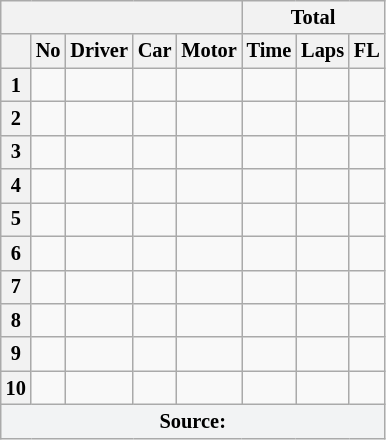<table class="wikitable" style="font-size:85%;">
<tr>
<th colspan="5"></th>
<th colspan="4" style="text-align:center;">Total</th>
</tr>
<tr>
<th style="text-align:center;"></th>
<th style="text-align:center;">No</th>
<th style="text-align:center;">Driver</th>
<th style="text-align:center;">Car</th>
<th style="text-align:center;">Motor</th>
<th style="text-align:center;">Time</th>
<th style="text-align:center;">Laps</th>
<th style="text-align:center;">FL</th>
</tr>
<tr>
<th style="text-align:center;">1</th>
<td style="text-align:center;"></td>
<td></td>
<td></td>
<td></td>
<td style="text-align:center;"></td>
<td style="text-align:center;"></td>
<td style="text-align:center;"></td>
</tr>
<tr>
<th style="text-align:center;">2</th>
<td style="text-align:center;"></td>
<td></td>
<td></td>
<td></td>
<td style="text-align:center;"></td>
<td style="text-align:center;"></td>
<td style="text-align:center;"></td>
</tr>
<tr>
<th style="text-align:center;">3</th>
<td style="text-align:center;"></td>
<td></td>
<td></td>
<td></td>
<td style="text-align:center;"></td>
<td style="text-align:center;"></td>
<td style="text-align:center;"></td>
</tr>
<tr>
<th style="text-align:center;">4</th>
<td style="text-align:center;"></td>
<td></td>
<td></td>
<td></td>
<td style="text-align:center;"></td>
<td style="text-align:center;"></td>
<td style="text-align:center;"></td>
</tr>
<tr>
<th style="text-align:center;">5</th>
<td style="text-align:center;"></td>
<td></td>
<td></td>
<td></td>
<td style="text-align:center;"></td>
<td style="text-align:center;"></td>
<td style="text-align:center;"></td>
</tr>
<tr>
<th style="text-align:center;">6</th>
<td style="text-align:center;"></td>
<td></td>
<td></td>
<td></td>
<td style="text-align:center;"></td>
<td style="text-align:center;"></td>
<td style="text-align:center;"></td>
</tr>
<tr>
<th style="text-align:center;">7</th>
<td style="text-align:center;"></td>
<td></td>
<td></td>
<td></td>
<td style="text-align:center;"></td>
<td style="text-align:center;"></td>
<td style="text-align:center;"></td>
</tr>
<tr>
<th style="text-align:center;">8</th>
<td style="text-align:center;"></td>
<td></td>
<td></td>
<td></td>
<td style="text-align:center;"></td>
<td style="text-align:center;"></td>
<td style="text-align:center;"></td>
</tr>
<tr>
<th style="text-align:center;">9</th>
<td style="text-align:center;"></td>
<td></td>
<td></td>
<td></td>
<td style="text-align:center;"></td>
<td style="text-align:center;"></td>
<td style="text-align:center;"></td>
</tr>
<tr>
<th style="text-align:center;">10</th>
<td style="text-align:center;"></td>
<td></td>
<td></td>
<td></td>
<td style="text-align:center;"></td>
<td style="text-align:center;"></td>
<td style="text-align:center;"></td>
</tr>
<tr>
<th style="background:#f2f3f4;" colspan="9">Source:</th>
</tr>
</table>
